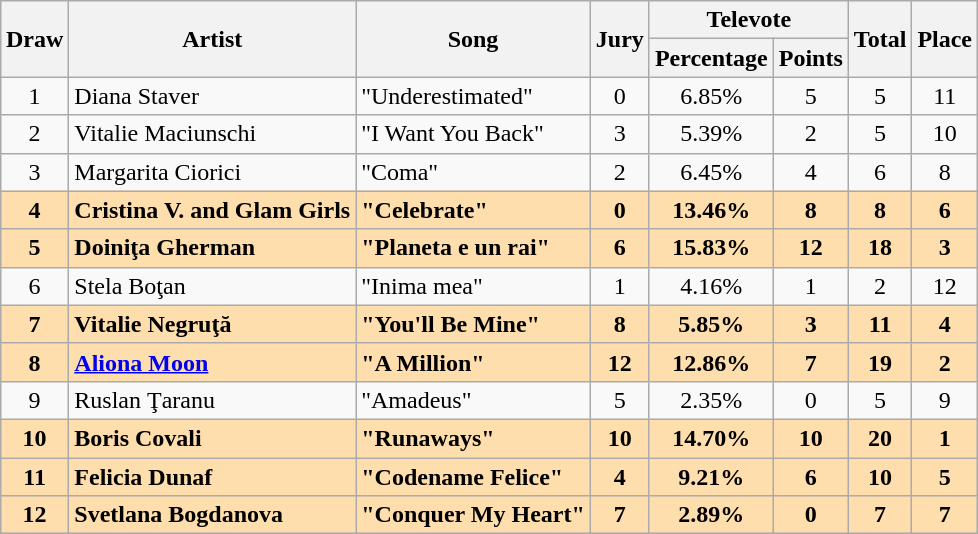<table class="sortable wikitable" style="margin: 1em auto 1em auto; text-align:center">
<tr>
<th rowspan="2">Draw</th>
<th rowspan="2">Artist</th>
<th rowspan="2">Song</th>
<th rowspan="2">Jury</th>
<th colspan="2">Televote</th>
<th rowspan="2">Total</th>
<th rowspan="2">Place</th>
</tr>
<tr>
<th>Percentage</th>
<th>Points</th>
</tr>
<tr>
<td>1</td>
<td align="left">Diana Staver</td>
<td align="left">"Underestimated"</td>
<td>0</td>
<td>6.85%</td>
<td>5</td>
<td>5</td>
<td>11</td>
</tr>
<tr>
<td>2</td>
<td align="left">Vitalie Maciunschi</td>
<td align="left">"I Want You Back"</td>
<td>3</td>
<td>5.39%</td>
<td>2</td>
<td>5</td>
<td>10</td>
</tr>
<tr>
<td>3</td>
<td align="left">Margarita Ciorici</td>
<td align="left">"Coma"</td>
<td>2</td>
<td>6.45%</td>
<td>4</td>
<td>6</td>
<td>8</td>
</tr>
<tr style="font-weight:bold; background:#FFDEAD;">
<td>4</td>
<td align="left">Cristina V. and Glam Girls</td>
<td align="left">"Celebrate"</td>
<td>0</td>
<td>13.46%</td>
<td>8</td>
<td>8</td>
<td>6</td>
</tr>
<tr style="font-weight:bold; background:#FFDEAD;">
<td>5</td>
<td align="left">Doiniţa Gherman</td>
<td align="left">"Planeta e un rai"</td>
<td>6</td>
<td>15.83%</td>
<td>12</td>
<td>18</td>
<td>3</td>
</tr>
<tr>
<td>6</td>
<td align="left">Stela Boţan</td>
<td align="left">"Inima mea"</td>
<td>1</td>
<td>4.16%</td>
<td>1</td>
<td>2</td>
<td>12</td>
</tr>
<tr style="font-weight:bold; background:#FFDEAD;">
<td>7</td>
<td align="left">Vitalie Negruţă</td>
<td align="left">"You'll Be Mine"</td>
<td>8</td>
<td>5.85%</td>
<td>3</td>
<td>11</td>
<td>4</td>
</tr>
<tr style="font-weight:bold; background:#FFDEAD;">
<td>8</td>
<td align="left"><a href='#'>Aliona Moon</a></td>
<td align="left">"A Million"</td>
<td>12</td>
<td>12.86%</td>
<td>7</td>
<td>19</td>
<td>2</td>
</tr>
<tr>
<td>9</td>
<td align="left">Ruslan Ţaranu</td>
<td align="left">"Amadeus"</td>
<td>5</td>
<td>2.35%</td>
<td>0</td>
<td>5</td>
<td>9</td>
</tr>
<tr style="font-weight:bold; background:#FFDEAD;">
<td>10</td>
<td align="left">Boris Covali</td>
<td align="left">"Runaways"</td>
<td>10</td>
<td>14.70%</td>
<td>10</td>
<td>20</td>
<td>1</td>
</tr>
<tr style="font-weight:bold; background:#FFDEAD;">
<td>11</td>
<td align="left">Felicia Dunaf</td>
<td align="left">"Codename Felice"</td>
<td>4</td>
<td>9.21%</td>
<td>6</td>
<td>10</td>
<td>5</td>
</tr>
<tr style="font-weight:bold; background:#FFDEAD;">
<td>12</td>
<td align="left">Svetlana Bogdanova</td>
<td align="left">"Conquer My Heart"</td>
<td>7</td>
<td>2.89%</td>
<td>0</td>
<td>7</td>
<td>7</td>
</tr>
</table>
